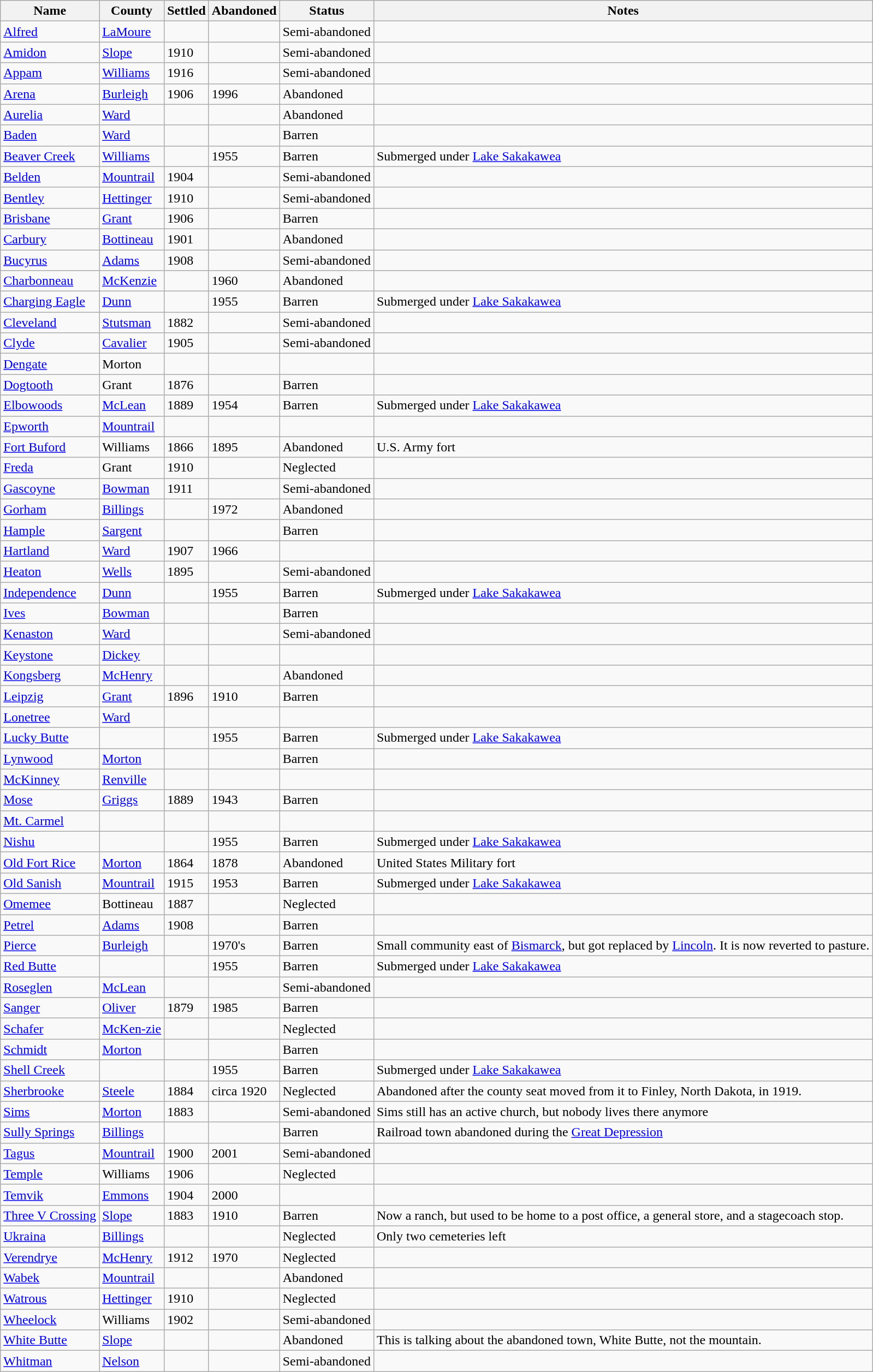<table class="wikitable sortable">
<tr>
<th>Name</th>
<th>County</th>
<th>Settled</th>
<th>Abandoned</th>
<th>Status</th>
<th>Notes</th>
</tr>
<tr>
<td><a href='#'>Alfred</a></td>
<td><a href='#'>LaMoure</a></td>
<td></td>
<td></td>
<td>Semi-abandoned</td>
<td></td>
</tr>
<tr>
<td><a href='#'>Amidon</a></td>
<td><a href='#'>Slope</a></td>
<td>1910</td>
<td></td>
<td>Semi-abandoned</td>
<td></td>
</tr>
<tr>
<td><a href='#'>Appam</a></td>
<td><a href='#'>Williams</a></td>
<td>1916</td>
<td></td>
<td>Semi-abandoned</td>
<td></td>
</tr>
<tr>
<td><a href='#'>Arena</a></td>
<td><a href='#'>Burleigh</a></td>
<td>1906</td>
<td>1996</td>
<td>Abandoned</td>
<td></td>
</tr>
<tr>
<td><a href='#'>Aurelia</a></td>
<td><a href='#'>Ward</a></td>
<td></td>
<td></td>
<td>Abandoned</td>
<td></td>
</tr>
<tr>
<td><a href='#'>Baden</a></td>
<td><a href='#'>Ward</a></td>
<td></td>
<td></td>
<td>Barren</td>
<td></td>
</tr>
<tr>
<td><a href='#'>Beaver Creek</a></td>
<td><a href='#'>Williams</a></td>
<td></td>
<td> 1955</td>
<td>Barren</td>
<td>Submerged under <a href='#'>Lake Sakakawea</a></td>
</tr>
<tr>
<td><a href='#'>Belden</a></td>
<td><a href='#'>Mountrail</a></td>
<td>1904</td>
<td></td>
<td>Semi-abandoned</td>
<td></td>
</tr>
<tr>
<td><a href='#'>Bentley</a></td>
<td><a href='#'>Hettinger</a></td>
<td>1910</td>
<td></td>
<td>Semi-abandoned</td>
<td></td>
</tr>
<tr>
<td><a href='#'>Brisbane</a></td>
<td><a href='#'>Grant</a></td>
<td>1906</td>
<td></td>
<td>Barren</td>
<td></td>
</tr>
<tr>
<td><a href='#'>Carbury</a></td>
<td><a href='#'>Bottineau</a></td>
<td>1901</td>
<td></td>
<td>Abandoned</td>
<td></td>
</tr>
<tr>
<td><a href='#'>Bucyrus</a></td>
<td><a href='#'>Adams</a></td>
<td>1908</td>
<td></td>
<td>Semi-abandoned</td>
<td></td>
</tr>
<tr>
<td><a href='#'>Charbonneau</a></td>
<td><a href='#'>McKenzie</a></td>
<td></td>
<td>1960</td>
<td>Abandoned</td>
<td></td>
</tr>
<tr>
<td><a href='#'>Charging Eagle</a></td>
<td><a href='#'>Dunn</a></td>
<td></td>
<td> 1955</td>
<td>Barren</td>
<td>Submerged under <a href='#'>Lake Sakakawea</a></td>
</tr>
<tr>
<td><a href='#'>Cleveland</a></td>
<td><a href='#'>Stutsman</a></td>
<td>1882</td>
<td></td>
<td>Semi-abandoned</td>
<td></td>
</tr>
<tr>
<td><a href='#'>Clyde</a></td>
<td><a href='#'>Cavalier</a></td>
<td>1905</td>
<td></td>
<td>Semi-abandoned</td>
<td></td>
</tr>
<tr>
<td><a href='#'>Dengate</a></td>
<td>Morton</td>
<td></td>
<td></td>
<td></td>
<td></td>
</tr>
<tr>
<td><a href='#'>Dogtooth</a></td>
<td>Grant</td>
<td>1876</td>
<td></td>
<td>Barren</td>
<td></td>
</tr>
<tr>
<td><a href='#'>Elbowoods</a></td>
<td><a href='#'>McLean</a></td>
<td>1889</td>
<td>1954</td>
<td>Barren</td>
<td>Submerged under <a href='#'>Lake Sakakawea</a></td>
</tr>
<tr>
<td><a href='#'>Epworth</a></td>
<td><a href='#'>Mountrail</a></td>
<td></td>
<td></td>
<td></td>
<td></td>
</tr>
<tr>
<td><a href='#'>Fort Buford</a></td>
<td>Williams</td>
<td>1866</td>
<td>1895</td>
<td>Abandoned</td>
<td>U.S. Army fort</td>
</tr>
<tr>
<td><a href='#'>Freda</a></td>
<td>Grant</td>
<td>1910</td>
<td></td>
<td>Neglected</td>
<td></td>
</tr>
<tr>
<td><a href='#'>Gascoyne</a></td>
<td><a href='#'>Bowman</a></td>
<td>1911</td>
<td></td>
<td>Semi-abandoned</td>
<td></td>
</tr>
<tr>
<td><a href='#'>Gorham</a></td>
<td><a href='#'>Billings</a></td>
<td></td>
<td>1972</td>
<td>Abandoned</td>
<td></td>
</tr>
<tr>
<td><a href='#'>Hample</a></td>
<td><a href='#'>Sargent</a></td>
<td></td>
<td></td>
<td>Barren</td>
<td></td>
</tr>
<tr>
<td><a href='#'>Hartland</a></td>
<td><a href='#'>Ward</a></td>
<td>1907</td>
<td>1966</td>
<td></td>
<td></td>
</tr>
<tr>
<td><a href='#'>Heaton</a></td>
<td><a href='#'>Wells</a></td>
<td>1895</td>
<td></td>
<td>Semi-abandoned</td>
<td></td>
</tr>
<tr>
<td><a href='#'>Independence</a></td>
<td><a href='#'>Dunn</a></td>
<td></td>
<td> 1955</td>
<td>Barren</td>
<td>Submerged under <a href='#'>Lake Sakakawea</a></td>
</tr>
<tr>
<td><a href='#'>Ives</a></td>
<td><a href='#'>Bowman</a></td>
<td></td>
<td></td>
<td>Barren</td>
<td></td>
</tr>
<tr>
<td><a href='#'>Kenaston</a></td>
<td><a href='#'>Ward</a></td>
<td></td>
<td></td>
<td>Semi-abandoned</td>
<td></td>
</tr>
<tr>
<td><a href='#'>Keystone</a></td>
<td><a href='#'>Dickey</a></td>
<td></td>
<td></td>
<td></td>
<td></td>
</tr>
<tr>
<td><a href='#'>Kongsberg</a></td>
<td><a href='#'>McHenry</a></td>
<td></td>
<td></td>
<td>Abandoned</td>
<td></td>
</tr>
<tr>
<td><a href='#'>Leipzig</a></td>
<td><a href='#'>Grant</a></td>
<td>1896</td>
<td>1910</td>
<td>Barren</td>
<td></td>
</tr>
<tr>
<td><a href='#'>Lonetree</a></td>
<td><a href='#'>Ward</a></td>
<td></td>
<td></td>
<td></td>
<td></td>
</tr>
<tr>
<td><a href='#'>Lucky Butte</a></td>
<td></td>
<td></td>
<td> 1955</td>
<td>Barren</td>
<td>Submerged under <a href='#'>Lake Sakakawea</a></td>
</tr>
<tr>
<td><a href='#'>Lynwood</a></td>
<td><a href='#'>Morton</a></td>
<td></td>
<td></td>
<td>Barren</td>
<td></td>
</tr>
<tr>
<td><a href='#'>McKinney</a></td>
<td><a href='#'>Renville</a></td>
<td></td>
<td></td>
<td></td>
<td></td>
</tr>
<tr>
<td><a href='#'>Mose</a></td>
<td><a href='#'>Griggs</a></td>
<td>1889</td>
<td>1943</td>
<td>Barren</td>
<td></td>
</tr>
<tr>
<td><a href='#'>Mt. Carmel</a></td>
<td></td>
<td></td>
<td></td>
<td></td>
<td></td>
</tr>
<tr>
<td><a href='#'>Nishu</a></td>
<td></td>
<td></td>
<td> 1955</td>
<td>Barren</td>
<td>Submerged under <a href='#'>Lake Sakakawea</a></td>
</tr>
<tr>
<td><a href='#'>Old Fort Rice</a></td>
<td><a href='#'>Morton</a></td>
<td>1864</td>
<td>1878</td>
<td>Abandoned</td>
<td>United States Military fort</td>
</tr>
<tr>
<td><a href='#'>Old Sanish</a></td>
<td><a href='#'>Mountrail</a></td>
<td>1915</td>
<td>1953</td>
<td>Barren</td>
<td>Submerged under <a href='#'>Lake Sakakawea</a></td>
</tr>
<tr>
<td><a href='#'>Omemee</a></td>
<td>Bottineau</td>
<td>1887</td>
<td></td>
<td>Neglected</td>
<td></td>
</tr>
<tr>
<td><a href='#'>Petrel</a></td>
<td><a href='#'>Adams</a></td>
<td>1908</td>
<td></td>
<td>Barren</td>
<td></td>
</tr>
<tr>
<td><a href='#'>Pierce</a></td>
<td><a href='#'>Burleigh</a></td>
<td></td>
<td> 1970's</td>
<td>Barren</td>
<td>Small community east of <a href='#'>Bismarck</a>, but got replaced by <a href='#'>Lincoln</a>. It is now reverted to pasture.</td>
</tr>
<tr>
<td><a href='#'>Red Butte</a></td>
<td></td>
<td></td>
<td> 1955</td>
<td>Barren</td>
<td>Submerged under <a href='#'>Lake Sakakawea</a></td>
</tr>
<tr>
<td><a href='#'>Roseglen</a></td>
<td><a href='#'>McLean</a></td>
<td></td>
<td></td>
<td>Semi-abandoned</td>
<td></td>
</tr>
<tr>
<td><a href='#'>Sanger</a></td>
<td><a href='#'>Oliver</a></td>
<td>1879</td>
<td>1985</td>
<td>Barren</td>
<td></td>
</tr>
<tr>
<td><a href='#'>Schafer</a></td>
<td><a href='#'>McKen-zie</a></td>
<td></td>
<td></td>
<td>Neglected</td>
<td></td>
</tr>
<tr>
<td><a href='#'>Schmidt</a></td>
<td><a href='#'>Morton</a></td>
<td></td>
<td></td>
<td>Barren</td>
<td></td>
</tr>
<tr>
<td><a href='#'>Shell Creek</a></td>
<td></td>
<td></td>
<td> 1955</td>
<td>Barren</td>
<td>Submerged under <a href='#'>Lake Sakakawea</a></td>
</tr>
<tr>
<td><a href='#'>Sherbrooke</a></td>
<td><a href='#'>Steele</a></td>
<td>1884</td>
<td>circa 1920</td>
<td>Neglected</td>
<td>Abandoned after the county seat moved from it to Finley, North Dakota, in 1919.</td>
</tr>
<tr>
<td><a href='#'>Sims</a></td>
<td><a href='#'>Morton</a></td>
<td>1883</td>
<td></td>
<td>Semi-abandoned</td>
<td>Sims still has an active church, but nobody lives there anymore</td>
</tr>
<tr>
<td><a href='#'>Sully Springs</a></td>
<td><a href='#'>Billings</a></td>
<td></td>
<td></td>
<td>Barren</td>
<td>Railroad town abandoned during the <a href='#'>Great Depression</a></td>
</tr>
<tr>
<td><a href='#'>Tagus</a></td>
<td><a href='#'>Mountrail</a></td>
<td>1900</td>
<td>2001</td>
<td>Semi-abandoned</td>
<td></td>
</tr>
<tr>
<td><a href='#'>Temple</a></td>
<td>Williams</td>
<td>1906</td>
<td></td>
<td>Neglected</td>
<td></td>
</tr>
<tr>
<td><a href='#'>Temvik</a></td>
<td><a href='#'>Emmons</a></td>
<td>1904</td>
<td>2000</td>
<td></td>
<td></td>
</tr>
<tr>
<td><a href='#'>Three V Crossing</a></td>
<td><a href='#'>Slope</a></td>
<td>1883</td>
<td>1910</td>
<td>Barren</td>
<td>Now a ranch, but used to be home to a post office, a general store, and a stagecoach stop.</td>
</tr>
<tr>
<td><a href='#'>Ukraina</a></td>
<td><a href='#'>Billings</a></td>
<td></td>
<td></td>
<td>Neglected</td>
<td>Only two cemeteries left</td>
</tr>
<tr>
<td><a href='#'>Verendrye</a></td>
<td><a href='#'>McHenry</a></td>
<td>1912</td>
<td>1970</td>
<td>Neglected</td>
<td></td>
</tr>
<tr>
<td><a href='#'>Wabek</a></td>
<td><a href='#'>Mountrail</a></td>
<td></td>
<td></td>
<td>Abandoned</td>
<td></td>
</tr>
<tr>
<td><a href='#'>Watrous</a></td>
<td><a href='#'>Hettinger</a></td>
<td>1910</td>
<td></td>
<td>Neglected</td>
<td></td>
</tr>
<tr>
<td><a href='#'>Wheelock</a></td>
<td>Williams</td>
<td>1902</td>
<td></td>
<td>Semi-abandoned</td>
<td></td>
</tr>
<tr>
<td><a href='#'>White Butte</a></td>
<td><a href='#'>Slope</a></td>
<td></td>
<td></td>
<td>Abandoned</td>
<td>This is talking about the abandoned town, White Butte, not the mountain.</td>
</tr>
<tr>
<td><a href='#'>Whitman</a></td>
<td><a href='#'>Nelson</a></td>
<td></td>
<td></td>
<td>Semi-abandoned</td>
<td></td>
</tr>
</table>
